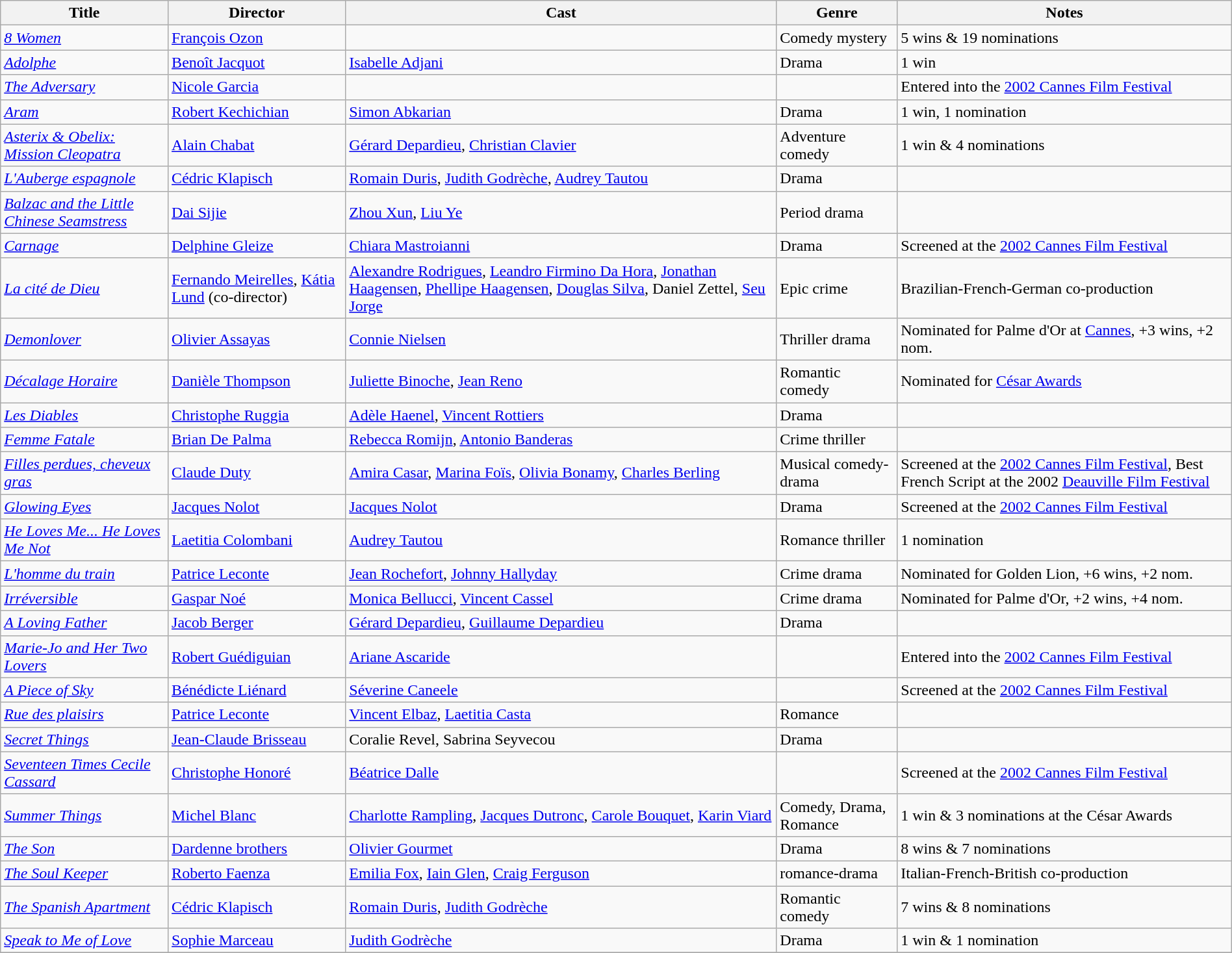<table class="wikitable sortable" width="100%">
<tr>
<th>Title</th>
<th>Director</th>
<th>Cast</th>
<th>Genre</th>
<th>Notes</th>
</tr>
<tr>
<td><em><a href='#'>8 Women</a></em></td>
<td><a href='#'>François Ozon</a></td>
<td></td>
<td>Comedy mystery</td>
<td>5 wins & 19 nominations</td>
</tr>
<tr>
<td><em><a href='#'>Adolphe</a></em></td>
<td><a href='#'>Benoît Jacquot</a></td>
<td><a href='#'>Isabelle Adjani</a></td>
<td>Drama</td>
<td>1 win</td>
</tr>
<tr>
<td><em><a href='#'>The Adversary</a></em></td>
<td><a href='#'>Nicole Garcia</a></td>
<td></td>
<td></td>
<td>Entered into the <a href='#'>2002 Cannes Film Festival</a></td>
</tr>
<tr>
<td><em><a href='#'>Aram</a></em></td>
<td><a href='#'>Robert Kechichian</a></td>
<td><a href='#'>Simon Abkarian</a></td>
<td>Drama</td>
<td>1 win, 1 nomination</td>
</tr>
<tr>
<td><em><a href='#'>Asterix & Obelix: Mission Cleopatra</a></em></td>
<td><a href='#'>Alain Chabat</a></td>
<td><a href='#'>Gérard Depardieu</a>, <a href='#'>Christian Clavier</a></td>
<td>Adventure comedy</td>
<td>1 win & 4 nominations</td>
</tr>
<tr>
<td><em><a href='#'>L'Auberge espagnole</a></em></td>
<td><a href='#'>Cédric Klapisch</a></td>
<td><a href='#'>Romain Duris</a>, <a href='#'>Judith Godrèche</a>, <a href='#'>Audrey Tautou</a></td>
<td>Drama</td>
<td></td>
</tr>
<tr>
<td><em><a href='#'>Balzac and the Little Chinese Seamstress</a></em></td>
<td><a href='#'>Dai Sijie</a></td>
<td><a href='#'>Zhou Xun</a>, <a href='#'>Liu Ye</a></td>
<td>Period drama</td>
<td></td>
</tr>
<tr>
<td><em><a href='#'>Carnage</a></em></td>
<td><a href='#'>Delphine Gleize</a></td>
<td><a href='#'>Chiara Mastroianni</a></td>
<td>Drama</td>
<td>Screened at the <a href='#'>2002 Cannes Film Festival</a></td>
</tr>
<tr>
<td><em><a href='#'>La cité de Dieu</a></em></td>
<td><a href='#'>Fernando Meirelles</a>, <a href='#'>Kátia Lund</a> (co-director)</td>
<td><a href='#'>Alexandre Rodrigues</a>, <a href='#'>Leandro Firmino Da Hora</a>, <a href='#'>Jonathan Haagensen</a>, <a href='#'>Phellipe Haagensen</a>, <a href='#'>Douglas Silva</a>, Daniel Zettel, <a href='#'>Seu Jorge</a></td>
<td>Epic crime</td>
<td>Brazilian-French-German co-production</td>
</tr>
<tr>
<td><em><a href='#'>Demonlover</a></em></td>
<td><a href='#'>Olivier Assayas</a></td>
<td><a href='#'>Connie Nielsen</a></td>
<td>Thriller drama</td>
<td>Nominated for Palme d'Or at <a href='#'>Cannes</a>, +3 wins, +2 nom.</td>
</tr>
<tr>
<td><em><a href='#'>Décalage Horaire</a></em></td>
<td><a href='#'>Danièle Thompson</a></td>
<td><a href='#'>Juliette Binoche</a>, <a href='#'>Jean Reno</a></td>
<td>Romantic comedy</td>
<td>Nominated for <a href='#'>César Awards</a></td>
</tr>
<tr>
<td><em><a href='#'>Les Diables</a></em></td>
<td><a href='#'>Christophe Ruggia</a></td>
<td><a href='#'>Adèle Haenel</a>, <a href='#'>Vincent Rottiers</a></td>
<td>Drama</td>
<td></td>
</tr>
<tr>
<td><em><a href='#'>Femme Fatale</a></em></td>
<td><a href='#'>Brian De Palma</a></td>
<td><a href='#'>Rebecca Romijn</a>, <a href='#'>Antonio Banderas</a></td>
<td>Crime thriller</td>
<td></td>
</tr>
<tr>
<td><em><a href='#'>Filles perdues, cheveux gras</a></em></td>
<td><a href='#'>Claude Duty</a></td>
<td><a href='#'>Amira Casar</a>, <a href='#'>Marina Foïs</a>, <a href='#'>Olivia Bonamy</a>, <a href='#'>Charles Berling</a></td>
<td>Musical comedy-drama</td>
<td>Screened at the <a href='#'>2002 Cannes Film Festival</a>, Best French Script at the 2002 <a href='#'>Deauville Film Festival</a></td>
</tr>
<tr>
<td><em><a href='#'>Glowing Eyes</a></em></td>
<td><a href='#'>Jacques Nolot</a></td>
<td><a href='#'>Jacques Nolot</a></td>
<td>Drama</td>
<td>Screened at the <a href='#'>2002 Cannes Film Festival</a></td>
</tr>
<tr>
<td><em><a href='#'>He Loves Me... He Loves Me Not</a></em></td>
<td><a href='#'>Laetitia Colombani</a></td>
<td><a href='#'>Audrey Tautou</a></td>
<td>Romance thriller</td>
<td>1 nomination</td>
</tr>
<tr>
<td><em><a href='#'>L'homme du train</a></em></td>
<td><a href='#'>Patrice Leconte</a></td>
<td><a href='#'>Jean Rochefort</a>, <a href='#'>Johnny Hallyday</a></td>
<td>Crime drama</td>
<td>Nominated for Golden Lion, +6 wins, +2 nom.</td>
</tr>
<tr>
<td><em><a href='#'>Irréversible</a></em></td>
<td><a href='#'>Gaspar Noé</a></td>
<td><a href='#'>Monica Bellucci</a>, <a href='#'>Vincent Cassel</a></td>
<td>Crime drama</td>
<td>Nominated for Palme d'Or, +2 wins, +4 nom.</td>
</tr>
<tr>
<td><em><a href='#'>A Loving Father</a></em></td>
<td><a href='#'>Jacob Berger</a></td>
<td><a href='#'>Gérard Depardieu</a>, <a href='#'>Guillaume Depardieu</a></td>
<td>Drama</td>
<td></td>
</tr>
<tr>
<td><em><a href='#'>Marie-Jo and Her Two Lovers</a></em></td>
<td><a href='#'>Robert Guédiguian</a></td>
<td><a href='#'>Ariane Ascaride</a></td>
<td></td>
<td>Entered into the <a href='#'>2002 Cannes Film Festival</a></td>
</tr>
<tr>
<td><em><a href='#'>A Piece of Sky</a></em></td>
<td><a href='#'>Bénédicte Liénard</a></td>
<td><a href='#'>Séverine Caneele</a></td>
<td></td>
<td>Screened at the <a href='#'>2002 Cannes Film Festival</a></td>
</tr>
<tr>
<td><em><a href='#'>Rue des plaisirs</a></em></td>
<td><a href='#'>Patrice Leconte</a></td>
<td><a href='#'>Vincent Elbaz</a>, <a href='#'>Laetitia Casta</a></td>
<td>Romance</td>
<td></td>
</tr>
<tr>
<td><em><a href='#'>Secret Things</a></em></td>
<td><a href='#'>Jean-Claude Brisseau</a></td>
<td>Coralie Revel, Sabrina Seyvecou</td>
<td>Drama</td>
<td></td>
</tr>
<tr>
<td><em><a href='#'>Seventeen Times Cecile Cassard</a></em></td>
<td><a href='#'>Christophe Honoré</a></td>
<td><a href='#'>Béatrice Dalle</a></td>
<td></td>
<td>Screened at the <a href='#'>2002 Cannes Film Festival</a></td>
</tr>
<tr>
<td><em><a href='#'>Summer Things</a></em></td>
<td><a href='#'>Michel Blanc</a></td>
<td><a href='#'>Charlotte Rampling</a>, <a href='#'>Jacques Dutronc</a>, <a href='#'>Carole Bouquet</a>, <a href='#'>Karin Viard</a></td>
<td>Comedy, Drama, Romance</td>
<td>1 win & 3 nominations at the César Awards</td>
</tr>
<tr>
<td><em><a href='#'>The Son</a></em></td>
<td><a href='#'>Dardenne brothers</a></td>
<td><a href='#'>Olivier Gourmet</a></td>
<td>Drama</td>
<td>8 wins & 7 nominations</td>
</tr>
<tr>
<td><em><a href='#'>The Soul Keeper</a></em></td>
<td><a href='#'>Roberto Faenza</a></td>
<td><a href='#'>Emilia Fox</a>, <a href='#'>Iain Glen</a>, <a href='#'>Craig Ferguson</a></td>
<td>romance-drama</td>
<td>Italian-French-British co-production</td>
</tr>
<tr>
<td><em><a href='#'>The Spanish Apartment</a></em></td>
<td><a href='#'>Cédric Klapisch</a></td>
<td><a href='#'>Romain Duris</a>, <a href='#'>Judith Godrèche</a></td>
<td>Romantic comedy</td>
<td>7 wins & 8 nominations</td>
</tr>
<tr>
<td><em><a href='#'>Speak to Me of Love</a></em></td>
<td><a href='#'>Sophie Marceau</a></td>
<td><a href='#'>Judith Godrèche</a></td>
<td>Drama</td>
<td>1 win & 1 nomination</td>
</tr>
<tr>
</tr>
</table>
